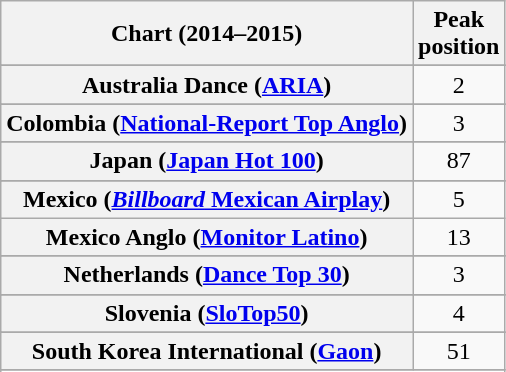<table class="wikitable sortable plainrowheaders" style="text-align:center">
<tr>
<th scope="col">Chart (2014–2015)</th>
<th scope="col">Peak<br>position</th>
</tr>
<tr>
</tr>
<tr>
<th scope="row">Australia Dance (<a href='#'>ARIA</a>)</th>
<td>2</td>
</tr>
<tr>
</tr>
<tr>
</tr>
<tr>
</tr>
<tr>
</tr>
<tr>
</tr>
<tr>
</tr>
<tr>
</tr>
<tr>
<th scope="row">Colombia (<a href='#'>National-Report Top Anglo</a>)</th>
<td>3</td>
</tr>
<tr>
</tr>
<tr>
</tr>
<tr>
</tr>
<tr>
</tr>
<tr>
</tr>
<tr>
</tr>
<tr>
</tr>
<tr>
</tr>
<tr>
</tr>
<tr>
</tr>
<tr>
</tr>
<tr>
</tr>
<tr>
<th scope="row">Japan (<a href='#'>Japan Hot 100</a>)</th>
<td>87</td>
</tr>
<tr>
</tr>
<tr>
<th scope="row">Mexico (<a href='#'><em>Billboard</em> Mexican Airplay</a>)</th>
<td>5</td>
</tr>
<tr>
<th scope="row">Mexico Anglo (<a href='#'>Monitor Latino</a>)</th>
<td>13</td>
</tr>
<tr>
</tr>
<tr>
</tr>
<tr>
<th scope="row">Netherlands (<a href='#'>Dance Top 30</a>)</th>
<td>3</td>
</tr>
<tr>
</tr>
<tr>
</tr>
<tr>
</tr>
<tr>
</tr>
<tr>
</tr>
<tr>
</tr>
<tr>
</tr>
<tr>
</tr>
<tr>
<th scope="row">Slovenia (<a href='#'>SloTop50</a>)</th>
<td>4</td>
</tr>
<tr>
</tr>
<tr>
<th scope="row">South Korea International (<a href='#'>Gaon</a>)</th>
<td>51</td>
</tr>
<tr>
</tr>
<tr>
</tr>
<tr>
</tr>
<tr>
</tr>
<tr>
</tr>
<tr>
</tr>
<tr>
</tr>
<tr>
</tr>
<tr>
</tr>
<tr>
</tr>
<tr>
</tr>
<tr>
</tr>
</table>
